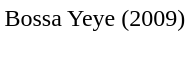<table class="collapsible collapsed" style="text-align:left; background-color:white;">
<tr>
<td>Bossa Yeye (2009)</td>
</tr>
<tr>
<td><br></td>
</tr>
</table>
